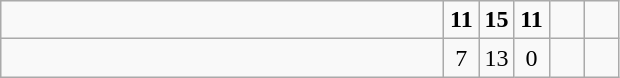<table class="wikitable">
<tr>
<td style="width:18em"><strong></strong></td>
<td align=center style="width:1em"><strong>11</strong></td>
<td align=center style="width:1em"><strong>15</strong></td>
<td align=center style="width:1em"><strong>11</strong></td>
<td align=center style="width:1em"></td>
<td align=center style="width:1em"></td>
</tr>
<tr>
<td style="width:18em"></td>
<td align=center style="width:1em">7</td>
<td align=center style="width:1em">13</td>
<td align=center style="width:1em">0</td>
<td align=center style="width:1em"></td>
<td align=center style="width:1em"></td>
</tr>
</table>
